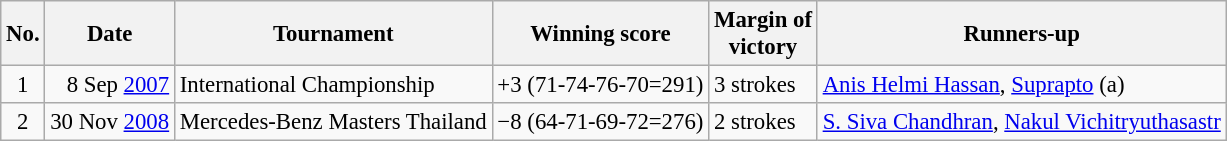<table class="wikitable" style="font-size:95%;">
<tr>
<th>No.</th>
<th>Date</th>
<th>Tournament</th>
<th>Winning score</th>
<th>Margin of<br>victory</th>
<th>Runners-up</th>
</tr>
<tr>
<td align=center>1</td>
<td align=right>8 Sep <a href='#'>2007</a></td>
<td>International Championship</td>
<td>+3 (71-74-76-70=291)</td>
<td>3 strokes</td>
<td> <a href='#'>Anis Helmi Hassan</a>,  <a href='#'>Suprapto</a> (a)</td>
</tr>
<tr>
<td align=center>2</td>
<td align=right>30 Nov <a href='#'>2008</a></td>
<td>Mercedes-Benz Masters Thailand</td>
<td>−8 (64-71-69-72=276)</td>
<td>2 strokes</td>
<td> <a href='#'>S. Siva Chandhran</a>,  <a href='#'>Nakul Vichitryuthasastr</a></td>
</tr>
</table>
